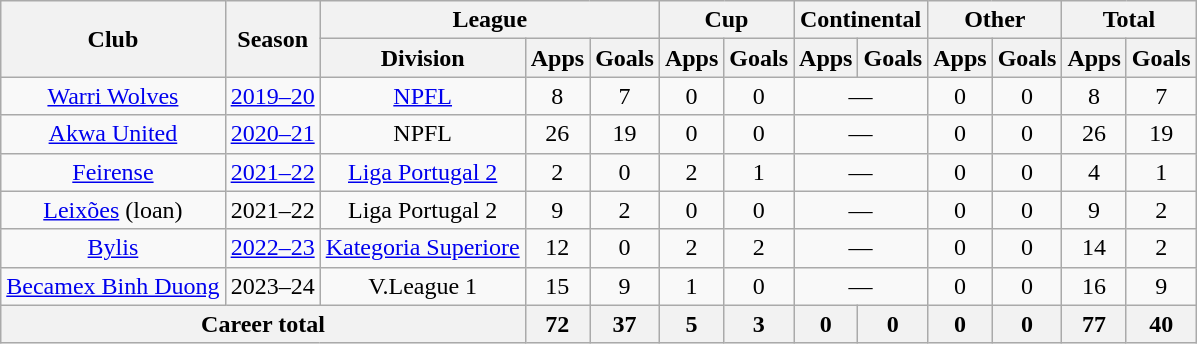<table class="wikitable" style="text-align: center">
<tr>
<th rowspan="2">Club</th>
<th rowspan="2">Season</th>
<th colspan="3">League</th>
<th colspan="2">Cup</th>
<th colspan="2">Continental</th>
<th colspan="2">Other</th>
<th colspan="2">Total</th>
</tr>
<tr>
<th>Division</th>
<th>Apps</th>
<th>Goals</th>
<th>Apps</th>
<th>Goals</th>
<th>Apps</th>
<th>Goals</th>
<th>Apps</th>
<th>Goals</th>
<th>Apps</th>
<th>Goals</th>
</tr>
<tr>
<td><a href='#'>Warri Wolves</a></td>
<td><a href='#'>2019–20</a></td>
<td><a href='#'>NPFL</a></td>
<td>8</td>
<td>7</td>
<td>0</td>
<td>0</td>
<td colspan="2">—</td>
<td>0</td>
<td>0</td>
<td>8</td>
<td>7</td>
</tr>
<tr>
<td><a href='#'>Akwa United</a></td>
<td><a href='#'>2020–21</a></td>
<td>NPFL</td>
<td>26</td>
<td>19</td>
<td>0</td>
<td>0</td>
<td colspan="2">—</td>
<td>0</td>
<td>0</td>
<td>26</td>
<td>19</td>
</tr>
<tr>
<td><a href='#'>Feirense</a></td>
<td><a href='#'>2021–22</a></td>
<td><a href='#'>Liga Portugal 2</a></td>
<td>2</td>
<td>0</td>
<td>2</td>
<td>1</td>
<td colspan="2">—</td>
<td>0</td>
<td>0</td>
<td>4</td>
<td>1</td>
</tr>
<tr>
<td><a href='#'>Leixões</a> (loan)</td>
<td>2021–22</td>
<td>Liga Portugal 2</td>
<td>9</td>
<td>2</td>
<td>0</td>
<td>0</td>
<td colspan="2">—</td>
<td>0</td>
<td>0</td>
<td>9</td>
<td>2</td>
</tr>
<tr>
<td><a href='#'>Bylis</a></td>
<td><a href='#'>2022–23</a></td>
<td><a href='#'>Kategoria Superiore</a></td>
<td>12</td>
<td>0</td>
<td>2</td>
<td>2</td>
<td colspan="2">—</td>
<td>0</td>
<td>0</td>
<td>14</td>
<td>2</td>
</tr>
<tr>
<td><a href='#'>Becamex Binh Duong</a></td>
<td>2023–24</td>
<td>V.League 1</td>
<td>15</td>
<td>9</td>
<td>1</td>
<td>0</td>
<td colspan="2">—</td>
<td>0</td>
<td>0</td>
<td>16</td>
<td>9</td>
</tr>
<tr>
<th colspan="3">Career total</th>
<th>72</th>
<th>37</th>
<th>5</th>
<th>3</th>
<th>0</th>
<th>0</th>
<th>0</th>
<th>0</th>
<th>77</th>
<th>40</th>
</tr>
</table>
